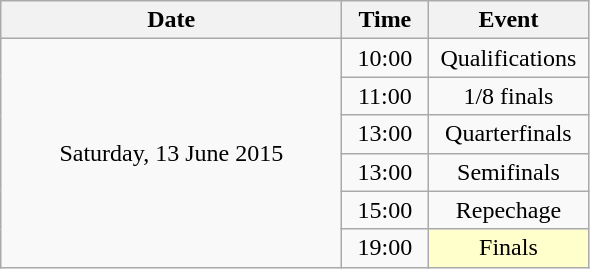<table class = "wikitable" style="text-align:center;">
<tr>
<th width=220>Date</th>
<th width=50>Time</th>
<th width=100>Event</th>
</tr>
<tr>
<td rowspan=6>Saturday, 13 June 2015</td>
<td>10:00</td>
<td>Qualifications</td>
</tr>
<tr>
<td>11:00</td>
<td>1/8 finals</td>
</tr>
<tr>
<td>13:00</td>
<td>Quarterfinals</td>
</tr>
<tr>
<td>13:00</td>
<td>Semifinals</td>
</tr>
<tr>
<td>15:00</td>
<td>Repechage</td>
</tr>
<tr>
<td>19:00</td>
<td bgcolor=ffffcc>Finals</td>
</tr>
</table>
